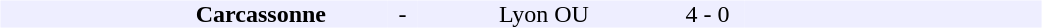<table table width=700>
<tr>
<td width=700 valign=top><br><table border=0 cellspacing=0 cellpadding=0 style=font-size: 100%; border-collapse: collapse; width=100%>
<tr align=center bgcolor=#EEEEFF>
<td width=90></td>
<td width=170><strong>Carcassonne</strong></td>
<td width=20>-</td>
<td width=170>Lyon OU</td>
<td width=50>4 - 0</td>
<td width=200></td>
</tr>
</table>
</td>
</tr>
</table>
